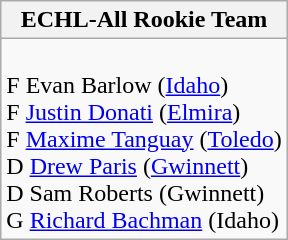<table class="wikitable">
<tr>
<th>ECHL-All Rookie Team</th>
</tr>
<tr>
<td><br> F Evan Barlow (<a href='#'>Idaho</a>)<br>
 F <a href='#'>Justin Donati</a> (<a href='#'>Elmira</a>)<br>
 F <a href='#'>Maxime Tanguay</a> (<a href='#'>Toledo</a>)<br>
 D <a href='#'>Drew Paris</a> (<a href='#'>Gwinnett</a>)<br>
 D Sam Roberts (Gwinnett)<br>
 G <a href='#'>Richard Bachman</a> (Idaho)<br></td>
</tr>
</table>
